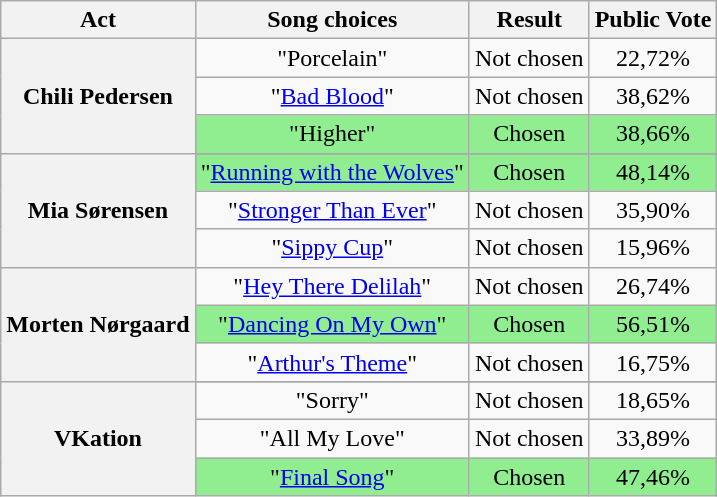<table class="wikitable plainrowheaders" style="text-align:center;">
<tr>
<th scope="col">Act</th>
<th scope="col">Song choices</th>
<th scope="col">Result</th>
<th scope="col">Public Vote</th>
</tr>
<tr>
<th scope="row" rowspan="3">Chili Pedersen</th>
<td>"Porcelain"</td>
<td>Not chosen</td>
<td>22,72%</td>
</tr>
<tr>
<td>"<a href='#'>Bad Blood</a>"</td>
<td>Not chosen</td>
<td>38,62%</td>
</tr>
<tr style="background:lightgreen;">
<td>"Higher"</td>
<td>Chosen</td>
<td>38,66%</td>
</tr>
<tr>
<th scope="row" rowspan="4">Mia Sørensen</th>
</tr>
<tr style="background:lightgreen;">
<td>"<a href='#'>Running with the Wolves</a>"</td>
<td>Chosen</td>
<td>48,14%</td>
</tr>
<tr>
<td>"<a href='#'>Stronger Than Ever</a>"</td>
<td>Not chosen</td>
<td>35,90%</td>
</tr>
<tr>
<td>"<a href='#'>Sippy Cup</a>"</td>
<td>Not chosen</td>
<td>15,96%</td>
</tr>
<tr>
<th scope="row" rowspan="3">Morten Nørgaard</th>
<td>"<a href='#'>Hey There Delilah</a>"</td>
<td>Not chosen</td>
<td>26,74%</td>
</tr>
<tr style="background:lightgreen;">
<td>"<a href='#'>Dancing On My Own</a>"</td>
<td>Chosen</td>
<td>56,51%</td>
</tr>
<tr>
<td>"<a href='#'>Arthur's Theme</a>"</td>
<td>Not chosen</td>
<td>16,75%</td>
</tr>
<tr>
<th scope="row" rowspan="4">VKation</th>
</tr>
<tr>
<td>"Sorry"</td>
<td>Not chosen</td>
<td>18,65%</td>
</tr>
<tr>
<td>"All My Love"</td>
<td>Not chosen</td>
<td>33,89%</td>
</tr>
<tr style="background:lightgreen;">
<td>"<a href='#'>Final Song</a>"</td>
<td>Chosen</td>
<td>47,46%</td>
</tr>
</table>
